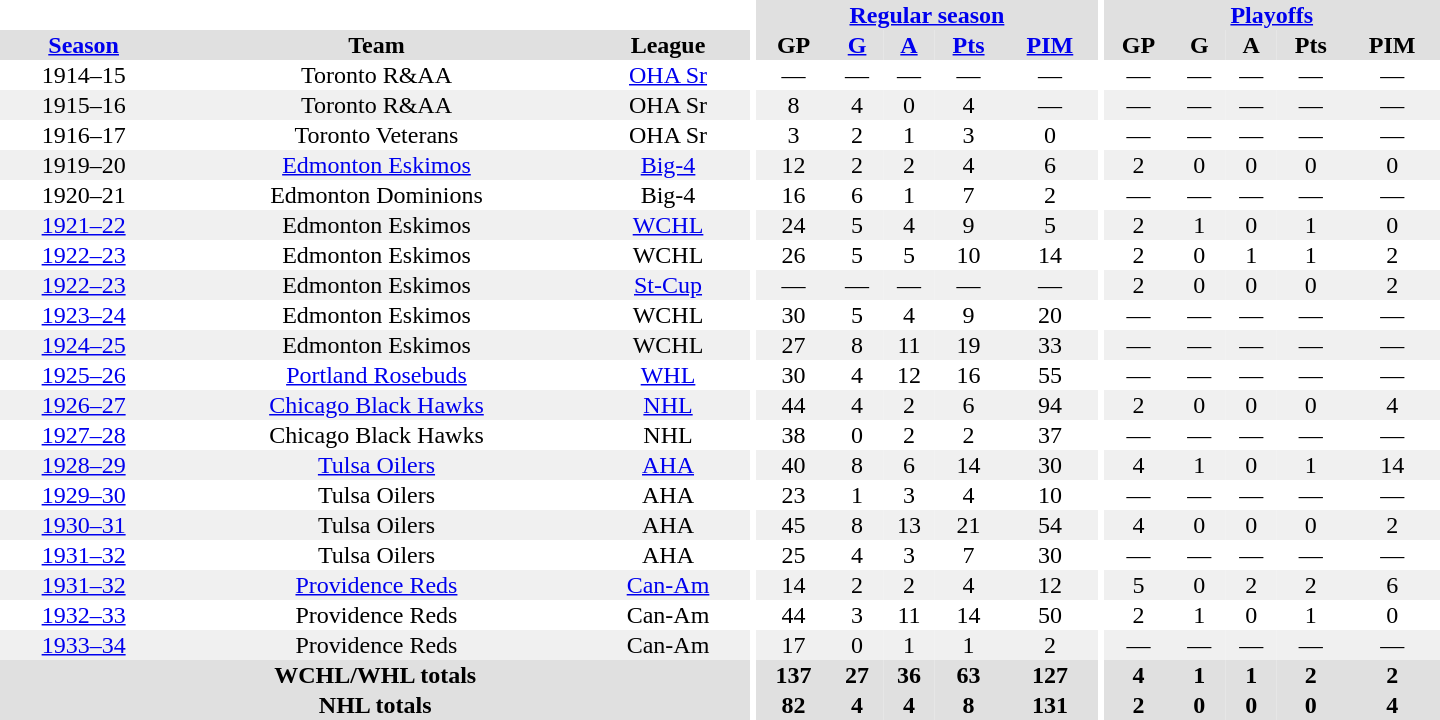<table border="0" cellpadding="1" cellspacing="0" style="text-align:center; width:60em">
<tr bgcolor="#e0e0e0">
<th colspan="3" bgcolor="#ffffff"></th>
<th rowspan="100" bgcolor="#ffffff"></th>
<th colspan="5"><a href='#'>Regular season</a></th>
<th rowspan="100" bgcolor="#ffffff"></th>
<th colspan="5"><a href='#'>Playoffs</a></th>
</tr>
<tr bgcolor="#e0e0e0">
<th><a href='#'>Season</a></th>
<th>Team</th>
<th>League</th>
<th>GP</th>
<th><a href='#'>G</a></th>
<th><a href='#'>A</a></th>
<th><a href='#'>Pts</a></th>
<th><a href='#'>PIM</a></th>
<th>GP</th>
<th>G</th>
<th>A</th>
<th>Pts</th>
<th>PIM</th>
</tr>
<tr>
<td>1914–15</td>
<td>Toronto R&AA</td>
<td><a href='#'>OHA Sr</a></td>
<td>—</td>
<td>—</td>
<td>—</td>
<td>—</td>
<td>—</td>
<td>—</td>
<td>—</td>
<td>—</td>
<td>—</td>
<td>—</td>
</tr>
<tr bgcolor="#f0f0f0">
<td>1915–16</td>
<td>Toronto R&AA</td>
<td>OHA Sr</td>
<td>8</td>
<td>4</td>
<td>0</td>
<td>4</td>
<td>—</td>
<td>—</td>
<td>—</td>
<td>—</td>
<td>—</td>
<td>—</td>
</tr>
<tr>
<td>1916–17</td>
<td>Toronto Veterans</td>
<td>OHA Sr</td>
<td>3</td>
<td>2</td>
<td>1</td>
<td>3</td>
<td>0</td>
<td>—</td>
<td>—</td>
<td>—</td>
<td>—</td>
<td>—</td>
</tr>
<tr bgcolor="#f0f0f0">
<td>1919–20</td>
<td><a href='#'>Edmonton Eskimos</a></td>
<td><a href='#'>Big-4</a></td>
<td>12</td>
<td>2</td>
<td>2</td>
<td>4</td>
<td>6</td>
<td>2</td>
<td>0</td>
<td>0</td>
<td>0</td>
<td>0</td>
</tr>
<tr>
<td>1920–21</td>
<td>Edmonton Dominions</td>
<td>Big-4</td>
<td>16</td>
<td>6</td>
<td>1</td>
<td>7</td>
<td>2</td>
<td>—</td>
<td>—</td>
<td>—</td>
<td>—</td>
<td>—</td>
</tr>
<tr bgcolor="#f0f0f0">
<td><a href='#'>1921–22</a></td>
<td>Edmonton Eskimos</td>
<td><a href='#'>WCHL</a></td>
<td>24</td>
<td>5</td>
<td>4</td>
<td>9</td>
<td>5</td>
<td>2</td>
<td>1</td>
<td>0</td>
<td>1</td>
<td>0</td>
</tr>
<tr>
<td><a href='#'>1922–23</a></td>
<td>Edmonton Eskimos</td>
<td>WCHL</td>
<td>26</td>
<td>5</td>
<td>5</td>
<td>10</td>
<td>14</td>
<td>2</td>
<td>0</td>
<td>1</td>
<td>1</td>
<td>2</td>
</tr>
<tr bgcolor="#f0f0f0">
<td><a href='#'>1922–23</a></td>
<td>Edmonton Eskimos</td>
<td><a href='#'>St-Cup</a></td>
<td>—</td>
<td>—</td>
<td>—</td>
<td>—</td>
<td>—</td>
<td>2</td>
<td>0</td>
<td>0</td>
<td>0</td>
<td>2</td>
</tr>
<tr>
<td><a href='#'>1923–24</a></td>
<td>Edmonton Eskimos</td>
<td>WCHL</td>
<td>30</td>
<td>5</td>
<td>4</td>
<td>9</td>
<td>20</td>
<td>—</td>
<td>—</td>
<td>—</td>
<td>—</td>
<td>—</td>
</tr>
<tr bgcolor="#f0f0f0">
<td><a href='#'>1924–25</a></td>
<td>Edmonton Eskimos</td>
<td>WCHL</td>
<td>27</td>
<td>8</td>
<td>11</td>
<td>19</td>
<td>33</td>
<td>—</td>
<td>—</td>
<td>—</td>
<td>—</td>
<td>—</td>
</tr>
<tr>
<td><a href='#'>1925–26</a></td>
<td><a href='#'>Portland Rosebuds</a></td>
<td><a href='#'>WHL</a></td>
<td>30</td>
<td>4</td>
<td>12</td>
<td>16</td>
<td>55</td>
<td>—</td>
<td>—</td>
<td>—</td>
<td>—</td>
<td>—</td>
</tr>
<tr bgcolor="#f0f0f0">
<td><a href='#'>1926–27</a></td>
<td><a href='#'>Chicago Black Hawks</a></td>
<td><a href='#'>NHL</a></td>
<td>44</td>
<td>4</td>
<td>2</td>
<td>6</td>
<td>94</td>
<td>2</td>
<td>0</td>
<td>0</td>
<td>0</td>
<td>4</td>
</tr>
<tr>
<td><a href='#'>1927–28</a></td>
<td>Chicago Black Hawks</td>
<td>NHL</td>
<td>38</td>
<td>0</td>
<td>2</td>
<td>2</td>
<td>37</td>
<td>—</td>
<td>—</td>
<td>—</td>
<td>—</td>
<td>—</td>
</tr>
<tr bgcolor="#f0f0f0">
<td><a href='#'>1928–29</a></td>
<td><a href='#'>Tulsa Oilers</a></td>
<td><a href='#'>AHA</a></td>
<td>40</td>
<td>8</td>
<td>6</td>
<td>14</td>
<td>30</td>
<td>4</td>
<td>1</td>
<td>0</td>
<td>1</td>
<td>14</td>
</tr>
<tr>
<td><a href='#'>1929–30</a></td>
<td>Tulsa Oilers</td>
<td>AHA</td>
<td>23</td>
<td>1</td>
<td>3</td>
<td>4</td>
<td>10</td>
<td>—</td>
<td>—</td>
<td>—</td>
<td>—</td>
<td>—</td>
</tr>
<tr bgcolor="#f0f0f0">
<td><a href='#'>1930–31</a></td>
<td>Tulsa Oilers</td>
<td>AHA</td>
<td>45</td>
<td>8</td>
<td>13</td>
<td>21</td>
<td>54</td>
<td>4</td>
<td>0</td>
<td>0</td>
<td>0</td>
<td>2</td>
</tr>
<tr>
<td><a href='#'>1931–32</a></td>
<td>Tulsa Oilers</td>
<td>AHA</td>
<td>25</td>
<td>4</td>
<td>3</td>
<td>7</td>
<td>30</td>
<td>—</td>
<td>—</td>
<td>—</td>
<td>—</td>
<td>—</td>
</tr>
<tr bgcolor="#f0f0f0">
<td><a href='#'>1931–32</a></td>
<td><a href='#'>Providence Reds</a></td>
<td><a href='#'>Can-Am</a></td>
<td>14</td>
<td>2</td>
<td>2</td>
<td>4</td>
<td>12</td>
<td>5</td>
<td>0</td>
<td>2</td>
<td>2</td>
<td>6</td>
</tr>
<tr>
<td><a href='#'>1932–33</a></td>
<td>Providence Reds</td>
<td>Can-Am</td>
<td>44</td>
<td>3</td>
<td>11</td>
<td>14</td>
<td>50</td>
<td>2</td>
<td>1</td>
<td>0</td>
<td>1</td>
<td>0</td>
</tr>
<tr bgcolor="#f0f0f0">
<td><a href='#'>1933–34</a></td>
<td>Providence Reds</td>
<td>Can-Am</td>
<td>17</td>
<td>0</td>
<td>1</td>
<td>1</td>
<td>2</td>
<td>—</td>
<td>—</td>
<td>—</td>
<td>—</td>
<td>—</td>
</tr>
<tr bgcolor="#e0e0e0">
<th colspan="3">WCHL/WHL totals</th>
<th>137</th>
<th>27</th>
<th>36</th>
<th>63</th>
<th>127</th>
<th>4</th>
<th>1</th>
<th>1</th>
<th>2</th>
<th>2</th>
</tr>
<tr bgcolor="#e0e0e0">
<th colspan="3">NHL totals</th>
<th>82</th>
<th>4</th>
<th>4</th>
<th>8</th>
<th>131</th>
<th>2</th>
<th>0</th>
<th>0</th>
<th>0</th>
<th>4</th>
</tr>
</table>
